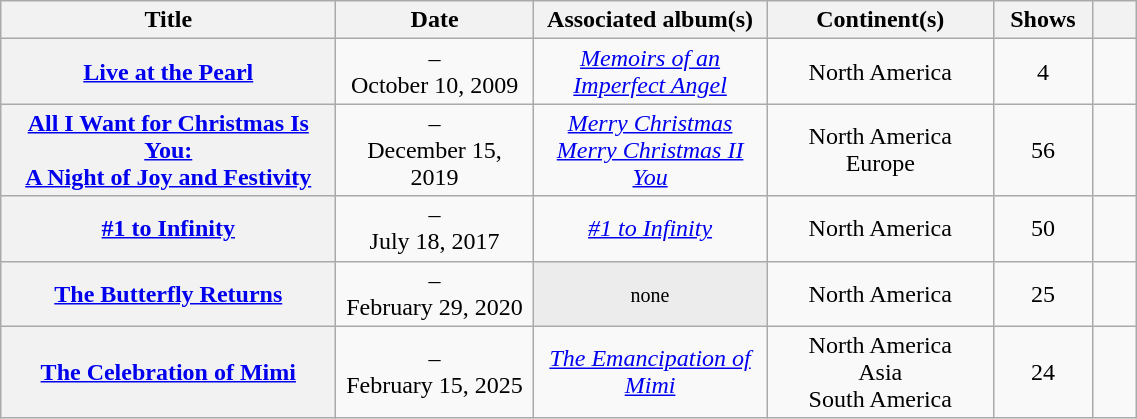<table class="wikitable sortable plainrowheaders" style="text-align:center;" width=60%>
<tr>
<th scope="col" width=15%>Title</th>
<th scope="col" width=8%>Date</th>
<th scope="col" width=8%>Associated album(s)</th>
<th scope="col" width=8%>Continent(s)</th>
<th scope="col" width=2%>Shows</th>
<th scope="col" width=2% class="unsortable"></th>
</tr>
<tr>
<th scope="row"><a href='#'>Live at the Pearl</a></th>
<td> –<br>October 10, 2009</td>
<td><em><a href='#'>Memoirs of an<br>Imperfect Angel</a></em></td>
<td> North America</td>
<td>4</td>
<td></td>
</tr>
<tr>
<th scope="row"><a href='#'>All I Want for Christmas Is You:<br>A Night of Joy and Festivity</a></th>
<td> –<br>December 15, 2019</td>
<td><em><a href='#'>Merry Christmas</a></em><br><em><a href='#'>Merry Christmas II You</a></em></td>
<td> North America<br>Europe</td>
<td>56</td>
<td></td>
</tr>
<tr>
<th scope="row"><a href='#'>#1 to Infinity</a></th>
<td> –<br>July 18, 2017</td>
<td><em><a href='#'>#1 to Infinity</a></em></td>
<td> North America</td>
<td>50</td>
<td></td>
</tr>
<tr>
<th scope="row"><a href='#'>The Butterfly Returns</a></th>
<td> –<br>February 29, 2020</td>
<td style="background:#ECECEC;"><small>none</small></td>
<td> North America</td>
<td>25</td>
<td></td>
</tr>
<tr>
<th scope="row"><a href='#'>The Celebration of Mimi</a></th>
<td> –<br>February 15, 2025</td>
<td><em><a href='#'>The Emancipation of Mimi</a></em></td>
<td> North America<br>Asia <br>South America</td>
<td>24</td>
<td></td>
</tr>
</table>
